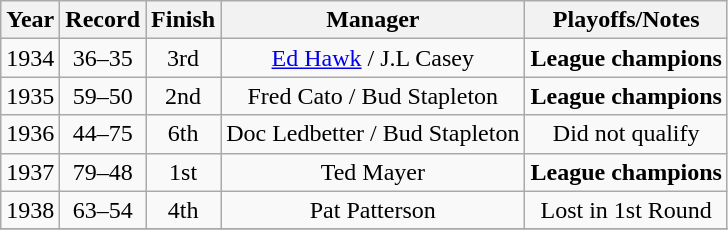<table class="wikitable" style="text-align:center">
<tr>
<th>Year</th>
<th>Record</th>
<th>Finish</th>
<th>Manager</th>
<th>Playoffs/Notes</th>
</tr>
<tr>
<td>1934</td>
<td>36–35</td>
<td>3rd</td>
<td><a href='#'>Ed Hawk</a> / J.L Casey</td>
<td><strong>League champions</strong></td>
</tr>
<tr>
<td>1935</td>
<td>59–50</td>
<td>2nd</td>
<td>Fred Cato / Bud Stapleton</td>
<td><strong>League champions</strong></td>
</tr>
<tr>
<td>1936</td>
<td>44–75</td>
<td>6th</td>
<td>Doc Ledbetter / Bud Stapleton</td>
<td>Did not qualify</td>
</tr>
<tr>
<td>1937</td>
<td>79–48</td>
<td>1st</td>
<td>Ted Mayer</td>
<td><strong>League champions</strong></td>
</tr>
<tr>
<td>1938</td>
<td>63–54</td>
<td>4th</td>
<td>Pat Patterson</td>
<td>Lost in 1st Round</td>
</tr>
<tr>
</tr>
</table>
